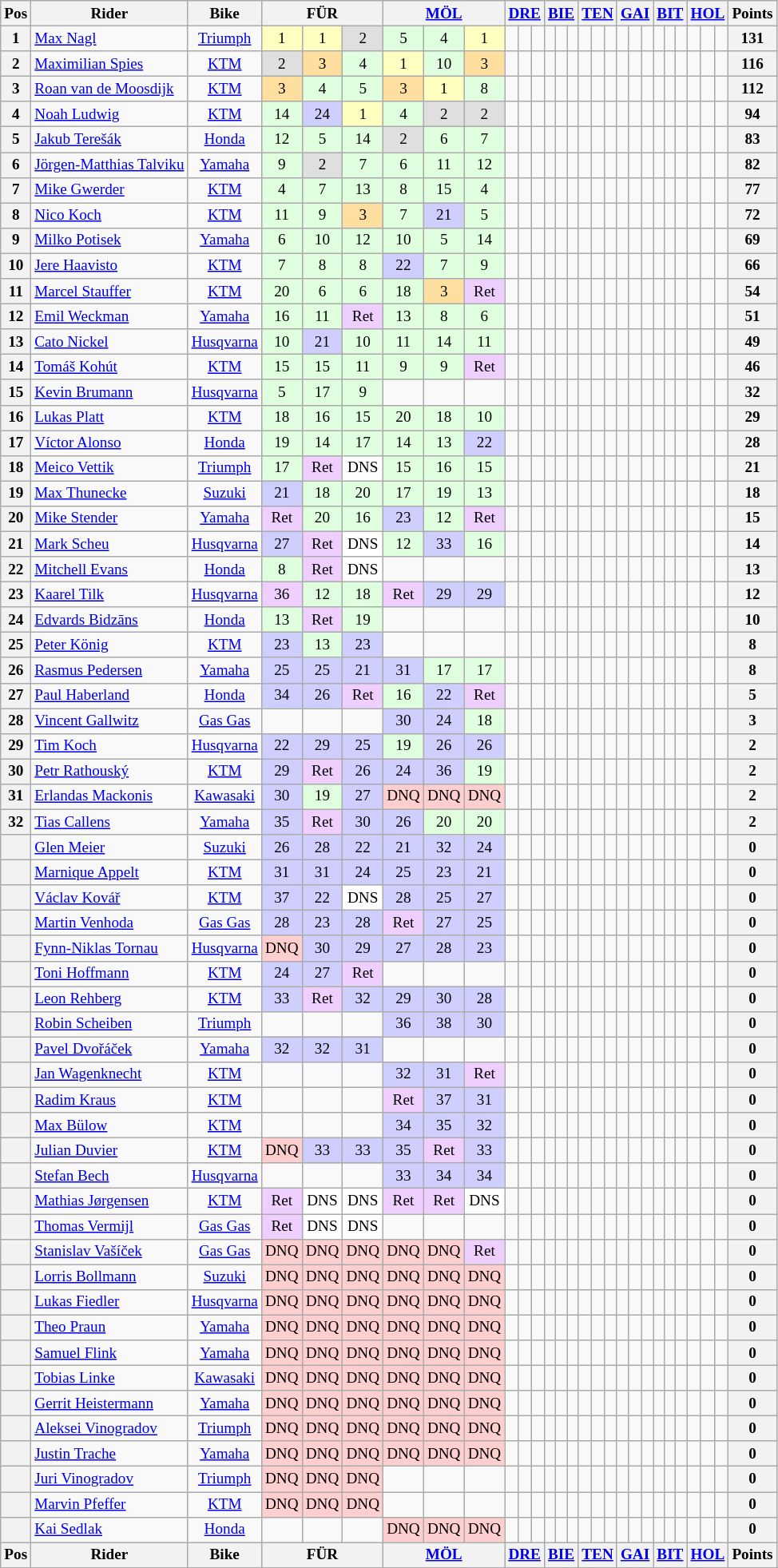<table class="wikitable" style="font-size: 80%; text-align:center">
<tr valign="top">
<th valign="middle">Pos</th>
<th valign="middle">Rider</th>
<th valign="middle">Bike</th>
<th colspan=3>FÜR<br></th>
<th colspan=3><a href='#'>MÖL</a><br></th>
<th colspan=3><a href='#'>DRE</a><br></th>
<th colspan=3><a href='#'>BIE</a><br></th>
<th colspan=3><a href='#'>TEN</a><br></th>
<th colspan=3><a href='#'>GAI</a><br></th>
<th colspan=3><a href='#'>BIT</a><br></th>
<th colspan=3><a href='#'>HOL</a><br></th>
<th valign="middle">Points</th>
</tr>
<tr>
<th>1</th>
<td align=left> <a href='#'>Max Nagl</a></td>
<td><a href='#'>Triumph</a></td>
<td style="background:#ffffbf;">1</td>
<td style="background:#ffffbf;">1</td>
<td style="background:#dfdfdf;">2</td>
<td style="background:#dfffdf;">5</td>
<td style="background:#dfffdf;">4</td>
<td style="background:#ffffbf;">1</td>
<td></td>
<td></td>
<td></td>
<td></td>
<td></td>
<td></td>
<td></td>
<td></td>
<td></td>
<td></td>
<td></td>
<td></td>
<td></td>
<td></td>
<td></td>
<td></td>
<td></td>
<td></td>
<th>131</th>
</tr>
<tr>
<th>2</th>
<td align=left> <a href='#'>Maximilian Spies</a></td>
<td><a href='#'>KTM</a></td>
<td style="background:#dfdfdf;">2</td>
<td style="background:#ffdf9f;">3</td>
<td style="background:#dfffdf;">4</td>
<td style="background:#ffffbf;">1</td>
<td style="background:#dfffdf;">10</td>
<td style="background:#ffdf9f;">3</td>
<td></td>
<td></td>
<td></td>
<td></td>
<td></td>
<td></td>
<td></td>
<td></td>
<td></td>
<td></td>
<td></td>
<td></td>
<td></td>
<td></td>
<td></td>
<td></td>
<td></td>
<td></td>
<th>116</th>
</tr>
<tr>
<th>3</th>
<td align=left> <a href='#'>Roan van de Moosdijk</a></td>
<td><a href='#'>KTM</a></td>
<td style="background:#ffdf9f;">3</td>
<td style="background:#dfffdf;">4</td>
<td style="background:#dfffdf;">5</td>
<td style="background:#ffdf9f;">3</td>
<td style="background:#ffffbf;">1</td>
<td style="background:#dfffdf;">8</td>
<td></td>
<td></td>
<td></td>
<td></td>
<td></td>
<td></td>
<td></td>
<td></td>
<td></td>
<td></td>
<td></td>
<td></td>
<td></td>
<td></td>
<td></td>
<td></td>
<td></td>
<td></td>
<th>112</th>
</tr>
<tr>
<th>4</th>
<td align=left> <a href='#'>Noah Ludwig</a></td>
<td><a href='#'>KTM</a></td>
<td style="background:#dfffdf;">14</td>
<td style="background:#cfcfff;">24</td>
<td style="background:#ffffbf;">1</td>
<td style="background:#dfffdf;">4</td>
<td style="background:#dfdfdf;">2</td>
<td style="background:#dfdfdf;">2</td>
<td></td>
<td></td>
<td></td>
<td></td>
<td></td>
<td></td>
<td></td>
<td></td>
<td></td>
<td></td>
<td></td>
<td></td>
<td></td>
<td></td>
<td></td>
<td></td>
<td></td>
<td></td>
<th>94</th>
</tr>
<tr>
<th>5</th>
<td align=left> <a href='#'>Jakub Terešák</a></td>
<td><a href='#'>Honda</a></td>
<td style="background:#dfffdf;">12</td>
<td style="background:#dfffdf;">5</td>
<td style="background:#dfffdf;">14</td>
<td style="background:#dfdfdf;">2</td>
<td style="background:#dfffdf;">6</td>
<td style="background:#dfffdf;">7</td>
<td></td>
<td></td>
<td></td>
<td></td>
<td></td>
<td></td>
<td></td>
<td></td>
<td></td>
<td></td>
<td></td>
<td></td>
<td></td>
<td></td>
<td></td>
<td></td>
<td></td>
<td></td>
<th>83</th>
</tr>
<tr>
<th>6</th>
<td align=left> <a href='#'>Jörgen-Matthias Talviku</a></td>
<td><a href='#'>Yamaha</a></td>
<td style="background:#dfffdf;">9</td>
<td style="background:#dfdfdf;">2</td>
<td style="background:#dfffdf;">7</td>
<td style="background:#dfffdf;">6</td>
<td style="background:#dfffdf;">11</td>
<td style="background:#dfffdf;">12</td>
<td></td>
<td></td>
<td></td>
<td></td>
<td></td>
<td></td>
<td></td>
<td></td>
<td></td>
<td></td>
<td></td>
<td></td>
<td></td>
<td></td>
<td></td>
<td></td>
<td></td>
<td></td>
<th>82</th>
</tr>
<tr>
<th>7</th>
<td align=left> <a href='#'>Mike Gwerder</a></td>
<td><a href='#'>KTM</a></td>
<td style="background:#dfffdf;">4</td>
<td style="background:#dfffdf;">7</td>
<td style="background:#dfffdf;">13</td>
<td style="background:#dfffdf;">8</td>
<td style="background:#dfffdf;">15</td>
<td style="background:#dfffdf;">4</td>
<td></td>
<td></td>
<td></td>
<td></td>
<td></td>
<td></td>
<td></td>
<td></td>
<td></td>
<td></td>
<td></td>
<td></td>
<td></td>
<td></td>
<td></td>
<td></td>
<td></td>
<td></td>
<th>77</th>
</tr>
<tr>
<th>8</th>
<td align=left> <a href='#'>Nico Koch</a></td>
<td><a href='#'>KTM</a></td>
<td style="background:#dfffdf;">11</td>
<td style="background:#dfffdf;">9</td>
<td style="background:#ffdf9f;">3</td>
<td style="background:#dfffdf;">7</td>
<td style="background:#cfcfff;">21</td>
<td style="background:#dfffdf;">5</td>
<td></td>
<td></td>
<td></td>
<td></td>
<td></td>
<td></td>
<td></td>
<td></td>
<td></td>
<td></td>
<td></td>
<td></td>
<td></td>
<td></td>
<td></td>
<td></td>
<td></td>
<td></td>
<th>72</th>
</tr>
<tr>
<th>9</th>
<td align=left> <a href='#'>Milko Potisek</a></td>
<td><a href='#'>Yamaha</a></td>
<td style="background:#dfffdf;">6</td>
<td style="background:#dfffdf;">10</td>
<td style="background:#dfffdf;">12</td>
<td style="background:#dfffdf;">10</td>
<td style="background:#dfffdf;">5</td>
<td style="background:#dfffdf;">14</td>
<td></td>
<td></td>
<td></td>
<td></td>
<td></td>
<td></td>
<td></td>
<td></td>
<td></td>
<td></td>
<td></td>
<td></td>
<td></td>
<td></td>
<td></td>
<td></td>
<td></td>
<td></td>
<th>69</th>
</tr>
<tr>
<th>10</th>
<td align=left> <a href='#'>Jere Haavisto</a></td>
<td><a href='#'>KTM</a></td>
<td style="background:#dfffdf;">7</td>
<td style="background:#dfffdf;">8</td>
<td style="background:#dfffdf;">8</td>
<td style="background:#cfcfff;">22</td>
<td style="background:#dfffdf;">7</td>
<td style="background:#dfffdf;">9</td>
<td></td>
<td></td>
<td></td>
<td></td>
<td></td>
<td></td>
<td></td>
<td></td>
<td></td>
<td></td>
<td></td>
<td></td>
<td></td>
<td></td>
<td></td>
<td></td>
<td></td>
<td></td>
<th>66</th>
</tr>
<tr>
<th>11</th>
<td align=left> <a href='#'>Marcel Stauffer</a></td>
<td><a href='#'>KTM</a></td>
<td style="background:#dfffdf;">20</td>
<td style="background:#dfffdf;">6</td>
<td style="background:#dfffdf;">6</td>
<td style="background:#dfffdf;">18</td>
<td style="background:#ffdf9f;">3</td>
<td style="background:#efcfff;">Ret</td>
<td></td>
<td></td>
<td></td>
<td></td>
<td></td>
<td></td>
<td></td>
<td></td>
<td></td>
<td></td>
<td></td>
<td></td>
<td></td>
<td></td>
<td></td>
<td></td>
<td></td>
<td></td>
<th>54</th>
</tr>
<tr>
<th>12</th>
<td align=left> <a href='#'>Emil Weckman</a></td>
<td><a href='#'>Yamaha</a></td>
<td style="background:#dfffdf;">16</td>
<td style="background:#dfffdf;">11</td>
<td style="background:#efcfff;">Ret</td>
<td style="background:#dfffdf;">13</td>
<td style="background:#dfffdf;">8</td>
<td style="background:#dfffdf;">6</td>
<td></td>
<td></td>
<td></td>
<td></td>
<td></td>
<td></td>
<td></td>
<td></td>
<td></td>
<td></td>
<td></td>
<td></td>
<td></td>
<td></td>
<td></td>
<td></td>
<td></td>
<td></td>
<th>51</th>
</tr>
<tr>
<th>13</th>
<td align=left> <a href='#'>Cato Nickel</a></td>
<td><a href='#'>Husqvarna</a></td>
<td style="background:#dfffdf;">10</td>
<td style="background:#cfcfff;">21</td>
<td style="background:#dfffdf;">10</td>
<td style="background:#dfffdf;">11</td>
<td style="background:#dfffdf;">14</td>
<td style="background:#dfffdf;">11</td>
<td></td>
<td></td>
<td></td>
<td></td>
<td></td>
<td></td>
<td></td>
<td></td>
<td></td>
<td></td>
<td></td>
<td></td>
<td></td>
<td></td>
<td></td>
<td></td>
<td></td>
<td></td>
<th>49</th>
</tr>
<tr>
<th>14</th>
<td align=left> <a href='#'>Tomáš Kohút</a></td>
<td><a href='#'>KTM</a></td>
<td style="background:#dfffdf;">15</td>
<td style="background:#dfffdf;">15</td>
<td style="background:#dfffdf;">11</td>
<td style="background:#dfffdf;">9</td>
<td style="background:#dfffdf;">9</td>
<td style="background:#efcfff;">Ret</td>
<td></td>
<td></td>
<td></td>
<td></td>
<td></td>
<td></td>
<td></td>
<td></td>
<td></td>
<td></td>
<td></td>
<td></td>
<td></td>
<td></td>
<td></td>
<td></td>
<td></td>
<td></td>
<th>46</th>
</tr>
<tr>
<th>15</th>
<td align=left> <a href='#'>Kevin Brumann</a></td>
<td><a href='#'>Husqvarna</a></td>
<td style="background:#dfffdf;">5</td>
<td style="background:#dfffdf;">17</td>
<td style="background:#dfffdf;">9</td>
<td></td>
<td></td>
<td></td>
<td></td>
<td></td>
<td></td>
<td></td>
<td></td>
<td></td>
<td></td>
<td></td>
<td></td>
<td></td>
<td></td>
<td></td>
<td></td>
<td></td>
<td></td>
<td></td>
<td></td>
<td></td>
<th>32</th>
</tr>
<tr>
<th>16</th>
<td align=left> <a href='#'>Lukas Platt</a></td>
<td><a href='#'>KTM</a></td>
<td style="background:#dfffdf;">18</td>
<td style="background:#dfffdf;">16</td>
<td style="background:#dfffdf;">15</td>
<td style="background:#dfffdf;">20</td>
<td style="background:#dfffdf;">18</td>
<td style="background:#dfffdf;">10</td>
<td></td>
<td></td>
<td></td>
<td></td>
<td></td>
<td></td>
<td></td>
<td></td>
<td></td>
<td></td>
<td></td>
<td></td>
<td></td>
<td></td>
<td></td>
<td></td>
<td></td>
<td></td>
<th>29</th>
</tr>
<tr>
<th>17</th>
<td align=left> <a href='#'>Víctor Alonso</a></td>
<td><a href='#'>Honda</a></td>
<td style="background:#dfffdf;">19</td>
<td style="background:#dfffdf;">14</td>
<td style="background:#dfffdf;">17</td>
<td style="background:#dfffdf;">14</td>
<td style="background:#dfffdf;">13</td>
<td style="background:#cfcfff;">22</td>
<td></td>
<td></td>
<td></td>
<td></td>
<td></td>
<td></td>
<td></td>
<td></td>
<td></td>
<td></td>
<td></td>
<td></td>
<td></td>
<td></td>
<td></td>
<td></td>
<td></td>
<td></td>
<th>28</th>
</tr>
<tr>
<th>18</th>
<td align=left> <a href='#'>Meico Vettik</a></td>
<td><a href='#'>Triumph</a></td>
<td style="background:#dfffdf;">17</td>
<td style="background:#efcfff;">Ret</td>
<td style="background:#ffffff;">DNS</td>
<td style="background:#dfffdf;">15</td>
<td style="background:#dfffdf;">16</td>
<td style="background:#dfffdf;">15</td>
<td></td>
<td></td>
<td></td>
<td></td>
<td></td>
<td></td>
<td></td>
<td></td>
<td></td>
<td></td>
<td></td>
<td></td>
<td></td>
<td></td>
<td></td>
<td></td>
<td></td>
<td></td>
<th>21</th>
</tr>
<tr>
<th>19</th>
<td align=left> <a href='#'>Max Thunecke</a></td>
<td><a href='#'>Suzuki</a></td>
<td style="background:#cfcfff;">21</td>
<td style="background:#dfffdf;">18</td>
<td style="background:#dfffdf;">20</td>
<td style="background:#dfffdf;">17</td>
<td style="background:#dfffdf;">19</td>
<td style="background:#dfffdf;">13</td>
<td></td>
<td></td>
<td></td>
<td></td>
<td></td>
<td></td>
<td></td>
<td></td>
<td></td>
<td></td>
<td></td>
<td></td>
<td></td>
<td></td>
<td></td>
<td></td>
<td></td>
<td></td>
<th>18</th>
</tr>
<tr>
<th>20</th>
<td align=left> <a href='#'>Mike Stender</a></td>
<td><a href='#'>Yamaha</a></td>
<td style="background:#efcfff;">Ret</td>
<td style="background:#dfffdf;">20</td>
<td style="background:#dfffdf;">16</td>
<td style="background:#cfcfff;">23</td>
<td style="background:#dfffdf;">12</td>
<td style="background:#efcfff;">Ret</td>
<td></td>
<td></td>
<td></td>
<td></td>
<td></td>
<td></td>
<td></td>
<td></td>
<td></td>
<td></td>
<td></td>
<td></td>
<td></td>
<td></td>
<td></td>
<td></td>
<td></td>
<td></td>
<th>15</th>
</tr>
<tr>
<th>21</th>
<td align=left> <a href='#'>Mark Scheu</a></td>
<td><a href='#'>Husqvarna</a></td>
<td style="background:#cfcfff;">27</td>
<td style="background:#efcfff;">Ret</td>
<td style="background:#ffffff;">DNS</td>
<td style="background:#dfffdf;">12</td>
<td style="background:#cfcfff;">33</td>
<td style="background:#dfffdf;">16</td>
<td></td>
<td></td>
<td></td>
<td></td>
<td></td>
<td></td>
<td></td>
<td></td>
<td></td>
<td></td>
<td></td>
<td></td>
<td></td>
<td></td>
<td></td>
<td></td>
<td></td>
<td></td>
<th>14</th>
</tr>
<tr>
<th>22</th>
<td align=left> <a href='#'>Mitchell Evans</a></td>
<td><a href='#'>Honda</a></td>
<td style="background:#dfffdf;">8</td>
<td style="background:#efcfff;">Ret</td>
<td style="background:#ffffff;">DNS</td>
<td></td>
<td></td>
<td></td>
<td></td>
<td></td>
<td></td>
<td></td>
<td></td>
<td></td>
<td></td>
<td></td>
<td></td>
<td></td>
<td></td>
<td></td>
<td></td>
<td></td>
<td></td>
<td></td>
<td></td>
<td></td>
<th>13</th>
</tr>
<tr>
<th>23</th>
<td align=left> <a href='#'>Kaarel Tilk</a></td>
<td><a href='#'>Husqvarna</a></td>
<td style="background:#efcfff;">36</td>
<td style="background:#dfffdf;">12</td>
<td style="background:#dfffdf;">18</td>
<td style="background:#efcfff;">Ret</td>
<td style="background:#cfcfff;">29</td>
<td style="background:#cfcfff;">29</td>
<td></td>
<td></td>
<td></td>
<td></td>
<td></td>
<td></td>
<td></td>
<td></td>
<td></td>
<td></td>
<td></td>
<td></td>
<td></td>
<td></td>
<td></td>
<td></td>
<td></td>
<td></td>
<th>12</th>
</tr>
<tr>
<th>24</th>
<td align=left> <a href='#'>Edvards Bidzāns</a></td>
<td><a href='#'>Honda</a></td>
<td style="background:#dfffdf;">13</td>
<td style="background:#efcfff;">Ret</td>
<td style="background:#dfffdf;">19</td>
<td></td>
<td></td>
<td></td>
<td></td>
<td></td>
<td></td>
<td></td>
<td></td>
<td></td>
<td></td>
<td></td>
<td></td>
<td></td>
<td></td>
<td></td>
<td></td>
<td></td>
<td></td>
<td></td>
<td></td>
<td></td>
<th>10</th>
</tr>
<tr>
<th>25</th>
<td align=left> <a href='#'>Peter König</a></td>
<td><a href='#'>KTM</a></td>
<td style="background:#cfcfff;">23</td>
<td style="background:#dfffdf;">13</td>
<td style="background:#cfcfff;">23</td>
<td></td>
<td></td>
<td></td>
<td></td>
<td></td>
<td></td>
<td></td>
<td></td>
<td></td>
<td></td>
<td></td>
<td></td>
<td></td>
<td></td>
<td></td>
<td></td>
<td></td>
<td></td>
<td></td>
<td></td>
<td></td>
<th>8</th>
</tr>
<tr>
<th>26</th>
<td align=left> <a href='#'>Rasmus Pedersen</a></td>
<td><a href='#'>Yamaha</a></td>
<td style="background:#cfcfff;">25</td>
<td style="background:#cfcfff;">25</td>
<td style="background:#cfcfff;">21</td>
<td style="background:#cfcfff;">31</td>
<td style="background:#dfffdf;">17</td>
<td style="background:#dfffdf;">17</td>
<td></td>
<td></td>
<td></td>
<td></td>
<td></td>
<td></td>
<td></td>
<td></td>
<td></td>
<td></td>
<td></td>
<td></td>
<td></td>
<td></td>
<td></td>
<td></td>
<td></td>
<td></td>
<th>8</th>
</tr>
<tr>
<th>27</th>
<td align=left> <a href='#'>Paul Haberland</a></td>
<td><a href='#'>Honda</a></td>
<td style="background:#cfcfff;">34</td>
<td style="background:#cfcfff;">26</td>
<td style="background:#efcfff;">Ret</td>
<td style="background:#dfffdf;">16</td>
<td style="background:#cfcfff;">22</td>
<td style="background:#efcfff;">Ret</td>
<td></td>
<td></td>
<td></td>
<td></td>
<td></td>
<td></td>
<td></td>
<td></td>
<td></td>
<td></td>
<td></td>
<td></td>
<td></td>
<td></td>
<td></td>
<td></td>
<td></td>
<td></td>
<th>5</th>
</tr>
<tr>
<th>28</th>
<td align=left> <a href='#'>Vincent Gallwitz</a></td>
<td><a href='#'>Gas Gas</a></td>
<td></td>
<td></td>
<td></td>
<td style="background:#cfcfff;">30</td>
<td style="background:#cfcfff;">24</td>
<td style="background:#dfffdf;">18</td>
<td></td>
<td></td>
<td></td>
<td></td>
<td></td>
<td></td>
<td></td>
<td></td>
<td></td>
<td></td>
<td></td>
<td></td>
<td></td>
<td></td>
<td></td>
<td></td>
<td></td>
<td></td>
<th>3</th>
</tr>
<tr>
<th>29</th>
<td align=left> <a href='#'>Tim Koch</a></td>
<td><a href='#'>Husqvarna</a></td>
<td style="background:#cfcfff;">22</td>
<td style="background:#cfcfff;">29</td>
<td style="background:#cfcfff;">25</td>
<td style="background:#dfffdf;">19</td>
<td style="background:#cfcfff;">26</td>
<td style="background:#cfcfff;">26</td>
<td></td>
<td></td>
<td></td>
<td></td>
<td></td>
<td></td>
<td></td>
<td></td>
<td></td>
<td></td>
<td></td>
<td></td>
<td></td>
<td></td>
<td></td>
<td></td>
<td></td>
<td></td>
<th>2</th>
</tr>
<tr>
<th>30</th>
<td align=left> <a href='#'>Petr Rathouský</a></td>
<td><a href='#'>KTM</a></td>
<td style="background:#cfcfff;">29</td>
<td style="background:#efcfff;">Ret</td>
<td style="background:#cfcfff;">26</td>
<td style="background:#cfcfff;">24</td>
<td style="background:#cfcfff;">36</td>
<td style="background:#dfffdf;">19</td>
<td></td>
<td></td>
<td></td>
<td></td>
<td></td>
<td></td>
<td></td>
<td></td>
<td></td>
<td></td>
<td></td>
<td></td>
<td></td>
<td></td>
<td></td>
<td></td>
<td></td>
<td></td>
<th>2</th>
</tr>
<tr>
<th>31</th>
<td align=left> <a href='#'>Erlandas Mackonis</a></td>
<td><a href='#'>Kawasaki</a></td>
<td style="background:#cfcfff;">30</td>
<td style="background:#dfffdf;">19</td>
<td style="background:#cfcfff;">27</td>
<td style="background:#ffcfcf;">DNQ</td>
<td style="background:#ffcfcf;">DNQ</td>
<td style="background:#ffcfcf;">DNQ</td>
<td></td>
<td></td>
<td></td>
<td></td>
<td></td>
<td></td>
<td></td>
<td></td>
<td></td>
<td></td>
<td></td>
<td></td>
<td></td>
<td></td>
<td></td>
<td></td>
<td></td>
<td></td>
<th>2</th>
</tr>
<tr>
<th>32</th>
<td align=left> <a href='#'>Tias Callens</a></td>
<td><a href='#'>Yamaha</a></td>
<td style="background:#cfcfff;">35</td>
<td style="background:#efcfff;">Ret</td>
<td style="background:#cfcfff;">30</td>
<td style="background:#cfcfff;">26</td>
<td style="background:#dfffdf;">20</td>
<td style="background:#dfffdf;">20</td>
<td></td>
<td></td>
<td></td>
<td></td>
<td></td>
<td></td>
<td></td>
<td></td>
<td></td>
<td></td>
<td></td>
<td></td>
<td></td>
<td></td>
<td></td>
<td></td>
<td></td>
<td></td>
<th>2</th>
</tr>
<tr>
<th></th>
<td align=left> <a href='#'>Glen Meier</a></td>
<td><a href='#'>Suzuki</a></td>
<td style="background:#cfcfff;">26</td>
<td style="background:#cfcfff;">28</td>
<td style="background:#cfcfff;">22</td>
<td style="background:#cfcfff;">21</td>
<td style="background:#cfcfff;">32</td>
<td style="background:#cfcfff;">24</td>
<td></td>
<td></td>
<td></td>
<td></td>
<td></td>
<td></td>
<td></td>
<td></td>
<td></td>
<td></td>
<td></td>
<td></td>
<td></td>
<td></td>
<td></td>
<td></td>
<td></td>
<td></td>
<th>0</th>
</tr>
<tr>
<th></th>
<td align=left> <a href='#'>Marnique Appelt</a></td>
<td><a href='#'>KTM</a></td>
<td style="background:#cfcfff;">31</td>
<td style="background:#cfcfff;">31</td>
<td style="background:#cfcfff;">24</td>
<td style="background:#cfcfff;">25</td>
<td style="background:#cfcfff;">23</td>
<td style="background:#cfcfff;">21</td>
<td></td>
<td></td>
<td></td>
<td></td>
<td></td>
<td></td>
<td></td>
<td></td>
<td></td>
<td></td>
<td></td>
<td></td>
<td></td>
<td></td>
<td></td>
<td></td>
<td></td>
<td></td>
<th>0</th>
</tr>
<tr>
<th></th>
<td align=left> <a href='#'>Václav Kovář</a></td>
<td><a href='#'>KTM</a></td>
<td style="background:#cfcfff;">37</td>
<td style="background:#cfcfff;">22</td>
<td style="background:#ffffff;">DNS</td>
<td style="background:#cfcfff;">28</td>
<td style="background:#cfcfff;">25</td>
<td style="background:#cfcfff;">27</td>
<td></td>
<td></td>
<td></td>
<td></td>
<td></td>
<td></td>
<td></td>
<td></td>
<td></td>
<td></td>
<td></td>
<td></td>
<td></td>
<td></td>
<td></td>
<td></td>
<td></td>
<td></td>
<th>0</th>
</tr>
<tr>
<th></th>
<td align=left> <a href='#'>Martin Venhoda</a></td>
<td><a href='#'>Gas Gas</a></td>
<td style="background:#cfcfff;">28</td>
<td style="background:#cfcfff;">23</td>
<td style="background:#cfcfff;">28</td>
<td style="background:#efcfff;">Ret</td>
<td style="background:#cfcfff;">27</td>
<td style="background:#cfcfff;">25</td>
<td></td>
<td></td>
<td></td>
<td></td>
<td></td>
<td></td>
<td></td>
<td></td>
<td></td>
<td></td>
<td></td>
<td></td>
<td></td>
<td></td>
<td></td>
<td></td>
<td></td>
<td></td>
<th>0</th>
</tr>
<tr>
<th></th>
<td align=left> <a href='#'>Fynn-Niklas Tornau</a></td>
<td><a href='#'>Husqvarna</a></td>
<td style="background:#ffcfcf;">DNQ</td>
<td style="background:#cfcfff;">30</td>
<td style="background:#cfcfff;">29</td>
<td style="background:#cfcfff;">27</td>
<td style="background:#cfcfff;">28</td>
<td style="background:#cfcfff;">23</td>
<td></td>
<td></td>
<td></td>
<td></td>
<td></td>
<td></td>
<td></td>
<td></td>
<td></td>
<td></td>
<td></td>
<td></td>
<td></td>
<td></td>
<td></td>
<td></td>
<td></td>
<td></td>
<th>0</th>
</tr>
<tr>
<th></th>
<td align=left> <a href='#'>Toni Hoffmann</a></td>
<td><a href='#'>KTM</a></td>
<td style="background:#cfcfff;">24</td>
<td style="background:#cfcfff;">27</td>
<td style="background:#efcfff;">Ret</td>
<td></td>
<td></td>
<td></td>
<td></td>
<td></td>
<td></td>
<td></td>
<td></td>
<td></td>
<td></td>
<td></td>
<td></td>
<td></td>
<td></td>
<td></td>
<td></td>
<td></td>
<td></td>
<td></td>
<td></td>
<td></td>
<th>0</th>
</tr>
<tr>
<th></th>
<td align=left> <a href='#'>Leon Rehberg</a></td>
<td><a href='#'>KTM</a></td>
<td style="background:#cfcfff;">33</td>
<td style="background:#efcfff;">Ret</td>
<td style="background:#cfcfff;">32</td>
<td style="background:#cfcfff;">29</td>
<td style="background:#cfcfff;">30</td>
<td style="background:#cfcfff;">28</td>
<td></td>
<td></td>
<td></td>
<td></td>
<td></td>
<td></td>
<td></td>
<td></td>
<td></td>
<td></td>
<td></td>
<td></td>
<td></td>
<td></td>
<td></td>
<td></td>
<td></td>
<td></td>
<th>0</th>
</tr>
<tr>
<th></th>
<td align=left> <a href='#'>Robin Scheiben</a></td>
<td><a href='#'>Triumph</a></td>
<td></td>
<td></td>
<td></td>
<td style="background:#cfcfff;">36</td>
<td style="background:#cfcfff;">38</td>
<td style="background:#cfcfff;">30</td>
<td></td>
<td></td>
<td></td>
<td></td>
<td></td>
<td></td>
<td></td>
<td></td>
<td></td>
<td></td>
<td></td>
<td></td>
<td></td>
<td></td>
<td></td>
<td></td>
<td></td>
<td></td>
<th>0</th>
</tr>
<tr>
<th></th>
<td align=left> <a href='#'>Pavel Dvořáček</a></td>
<td><a href='#'>Yamaha</a></td>
<td style="background:#cfcfff;">32</td>
<td style="background:#cfcfff;">32</td>
<td style="background:#cfcfff;">31</td>
<td></td>
<td></td>
<td></td>
<td></td>
<td></td>
<td></td>
<td></td>
<td></td>
<td></td>
<td></td>
<td></td>
<td></td>
<td></td>
<td></td>
<td></td>
<td></td>
<td></td>
<td></td>
<td></td>
<td></td>
<td></td>
<th>0</th>
</tr>
<tr>
<th></th>
<td align=left> <a href='#'>Jan Wagenknecht</a></td>
<td><a href='#'>KTM</a></td>
<td></td>
<td></td>
<td></td>
<td style="background:#cfcfff;">32</td>
<td style="background:#cfcfff;">31</td>
<td style="background:#efcfff;">Ret</td>
<td></td>
<td></td>
<td></td>
<td></td>
<td></td>
<td></td>
<td></td>
<td></td>
<td></td>
<td></td>
<td></td>
<td></td>
<td></td>
<td></td>
<td></td>
<td></td>
<td></td>
<td></td>
<th>0</th>
</tr>
<tr>
<th></th>
<td align=left> <a href='#'>Radim Kraus</a></td>
<td><a href='#'>KTM</a></td>
<td></td>
<td></td>
<td></td>
<td style="background:#efcfff;">Ret</td>
<td style="background:#cfcfff;">37</td>
<td style="background:#cfcfff;">31</td>
<td></td>
<td></td>
<td></td>
<td></td>
<td></td>
<td></td>
<td></td>
<td></td>
<td></td>
<td></td>
<td></td>
<td></td>
<td></td>
<td></td>
<td></td>
<td></td>
<td></td>
<td></td>
<th>0</th>
</tr>
<tr>
<th></th>
<td align=left> <a href='#'>Max Bülow</a></td>
<td><a href='#'>KTM</a></td>
<td></td>
<td></td>
<td></td>
<td style="background:#cfcfff;">34</td>
<td style="background:#cfcfff;">35</td>
<td style="background:#cfcfff;">32</td>
<td></td>
<td></td>
<td></td>
<td></td>
<td></td>
<td></td>
<td></td>
<td></td>
<td></td>
<td></td>
<td></td>
<td></td>
<td></td>
<td></td>
<td></td>
<td></td>
<td></td>
<td></td>
<th>0</th>
</tr>
<tr>
<th></th>
<td align=left> <a href='#'>Julian Duvier</a></td>
<td><a href='#'>KTM</a></td>
<td style="background:#ffcfcf;">DNQ</td>
<td style="background:#cfcfff;">33</td>
<td style="background:#cfcfff;">33</td>
<td style="background:#cfcfff;">35</td>
<td style="background:#efcfff;">Ret</td>
<td style="background:#cfcfff;">33</td>
<td></td>
<td></td>
<td></td>
<td></td>
<td></td>
<td></td>
<td></td>
<td></td>
<td></td>
<td></td>
<td></td>
<td></td>
<td></td>
<td></td>
<td></td>
<td></td>
<td></td>
<td></td>
<th>0</th>
</tr>
<tr>
<th></th>
<td align=left> <a href='#'>Stefan Bech</a></td>
<td><a href='#'>Husqvarna</a></td>
<td></td>
<td></td>
<td></td>
<td style="background:#cfcfff;">33</td>
<td style="background:#cfcfff;">34</td>
<td style="background:#cfcfff;">34</td>
<td></td>
<td></td>
<td></td>
<td></td>
<td></td>
<td></td>
<td></td>
<td></td>
<td></td>
<td></td>
<td></td>
<td></td>
<td></td>
<td></td>
<td></td>
<td></td>
<td></td>
<td></td>
<th>0</th>
</tr>
<tr>
<th></th>
<td align=left> <a href='#'>Mathias Jørgensen</a></td>
<td><a href='#'>KTM</a></td>
<td style="background:#efcfff;">Ret</td>
<td style="background:#ffffff;">DNS</td>
<td style="background:#ffffff;">DNS</td>
<td style="background:#efcfff;">Ret</td>
<td style="background:#efcfff;">Ret</td>
<td style="background:#ffffff;">DNS</td>
<td></td>
<td></td>
<td></td>
<td></td>
<td></td>
<td></td>
<td></td>
<td></td>
<td></td>
<td></td>
<td></td>
<td></td>
<td></td>
<td></td>
<td></td>
<td></td>
<td></td>
<td></td>
<th>0</th>
</tr>
<tr>
<th></th>
<td align=left> <a href='#'>Thomas Vermijl</a></td>
<td><a href='#'>Gas Gas</a></td>
<td style="background:#efcfff;">Ret</td>
<td style="background:#ffffff;">DNS</td>
<td style="background:#ffffff;">DNS</td>
<td></td>
<td></td>
<td></td>
<td></td>
<td></td>
<td></td>
<td></td>
<td></td>
<td></td>
<td></td>
<td></td>
<td></td>
<td></td>
<td></td>
<td></td>
<td></td>
<td></td>
<td></td>
<td></td>
<td></td>
<td></td>
<th>0</th>
</tr>
<tr>
<th></th>
<td align=left> <a href='#'>Stanislav Vašíček</a></td>
<td><a href='#'>Gas Gas</a></td>
<td style="background:#ffcfcf;">DNQ</td>
<td style="background:#ffcfcf;">DNQ</td>
<td style="background:#ffcfcf;">DNQ</td>
<td style="background:#ffcfcf;">DNQ</td>
<td style="background:#ffcfcf;">DNQ</td>
<td style="background:#efcfff;">Ret</td>
<td></td>
<td></td>
<td></td>
<td></td>
<td></td>
<td></td>
<td></td>
<td></td>
<td></td>
<td></td>
<td></td>
<td></td>
<td></td>
<td></td>
<td></td>
<td></td>
<td></td>
<td></td>
<th>0</th>
</tr>
<tr>
<th></th>
<td align=left> <a href='#'>Lorris Bollmann</a></td>
<td><a href='#'>Suzuki</a></td>
<td style="background:#ffcfcf;">DNQ</td>
<td style="background:#ffcfcf;">DNQ</td>
<td style="background:#ffcfcf;">DNQ</td>
<td style="background:#ffcfcf;">DNQ</td>
<td style="background:#ffcfcf;">DNQ</td>
<td style="background:#ffcfcf;">DNQ</td>
<td></td>
<td></td>
<td></td>
<td></td>
<td></td>
<td></td>
<td></td>
<td></td>
<td></td>
<td></td>
<td></td>
<td></td>
<td></td>
<td></td>
<td></td>
<td></td>
<td></td>
<td></td>
<th>0</th>
</tr>
<tr>
<th></th>
<td align=left> <a href='#'>Lukas Fiedler</a></td>
<td><a href='#'>Husqvarna</a></td>
<td style="background:#ffcfcf;">DNQ</td>
<td style="background:#ffcfcf;">DNQ</td>
<td style="background:#ffcfcf;">DNQ</td>
<td style="background:#ffcfcf;">DNQ</td>
<td style="background:#ffcfcf;">DNQ</td>
<td style="background:#ffcfcf;">DNQ</td>
<td></td>
<td></td>
<td></td>
<td></td>
<td></td>
<td></td>
<td></td>
<td></td>
<td></td>
<td></td>
<td></td>
<td></td>
<td></td>
<td></td>
<td></td>
<td></td>
<td></td>
<td></td>
<th>0</th>
</tr>
<tr>
<th></th>
<td align=left> <a href='#'>Theo Praun</a></td>
<td><a href='#'>Yamaha</a></td>
<td style="background:#ffcfcf;">DNQ</td>
<td style="background:#ffcfcf;">DNQ</td>
<td style="background:#ffcfcf;">DNQ</td>
<td style="background:#ffcfcf;">DNQ</td>
<td style="background:#ffcfcf;">DNQ</td>
<td style="background:#ffcfcf;">DNQ</td>
<td></td>
<td></td>
<td></td>
<td></td>
<td></td>
<td></td>
<td></td>
<td></td>
<td></td>
<td></td>
<td></td>
<td></td>
<td></td>
<td></td>
<td></td>
<td></td>
<td></td>
<td></td>
<th>0</th>
</tr>
<tr>
<th></th>
<td align=left> <a href='#'>Samuel Flink</a></td>
<td><a href='#'>Yamaha</a></td>
<td style="background:#ffcfcf;">DNQ</td>
<td style="background:#ffcfcf;">DNQ</td>
<td style="background:#ffcfcf;">DNQ</td>
<td style="background:#ffcfcf;">DNQ</td>
<td style="background:#ffcfcf;">DNQ</td>
<td style="background:#ffcfcf;">DNQ</td>
<td></td>
<td></td>
<td></td>
<td></td>
<td></td>
<td></td>
<td></td>
<td></td>
<td></td>
<td></td>
<td></td>
<td></td>
<td></td>
<td></td>
<td></td>
<td></td>
<td></td>
<td></td>
<th>0</th>
</tr>
<tr>
<th></th>
<td align=left> <a href='#'>Tobias Linke</a></td>
<td><a href='#'>Kawasaki</a></td>
<td style="background:#ffcfcf;">DNQ</td>
<td style="background:#ffcfcf;">DNQ</td>
<td style="background:#ffcfcf;">DNQ</td>
<td style="background:#ffcfcf;">DNQ</td>
<td style="background:#ffcfcf;">DNQ</td>
<td style="background:#ffcfcf;">DNQ</td>
<td></td>
<td></td>
<td></td>
<td></td>
<td></td>
<td></td>
<td></td>
<td></td>
<td></td>
<td></td>
<td></td>
<td></td>
<td></td>
<td></td>
<td></td>
<td></td>
<td></td>
<td></td>
<th>0</th>
</tr>
<tr>
<th></th>
<td align=left> <a href='#'>Gerrit Heistermann</a></td>
<td><a href='#'>Yamaha</a></td>
<td style="background:#ffcfcf;">DNQ</td>
<td style="background:#ffcfcf;">DNQ</td>
<td style="background:#ffcfcf;">DNQ</td>
<td style="background:#ffcfcf;">DNQ</td>
<td style="background:#ffcfcf;">DNQ</td>
<td style="background:#ffcfcf;">DNQ</td>
<td></td>
<td></td>
<td></td>
<td></td>
<td></td>
<td></td>
<td></td>
<td></td>
<td></td>
<td></td>
<td></td>
<td></td>
<td></td>
<td></td>
<td></td>
<td></td>
<td></td>
<td></td>
<th>0</th>
</tr>
<tr>
<th></th>
<td align=left> <a href='#'>Aleksei Vinogradov</a></td>
<td><a href='#'>Triumph</a></td>
<td style="background:#ffcfcf;">DNQ</td>
<td style="background:#ffcfcf;">DNQ</td>
<td style="background:#ffcfcf;">DNQ</td>
<td style="background:#ffcfcf;">DNQ</td>
<td style="background:#ffcfcf;">DNQ</td>
<td style="background:#ffcfcf;">DNQ</td>
<td></td>
<td></td>
<td></td>
<td></td>
<td></td>
<td></td>
<td></td>
<td></td>
<td></td>
<td></td>
<td></td>
<td></td>
<td></td>
<td></td>
<td></td>
<td></td>
<td></td>
<td></td>
<th>0</th>
</tr>
<tr>
<th></th>
<td align=left> <a href='#'>Justin Trache</a></td>
<td><a href='#'>Yamaha</a></td>
<td style="background:#ffcfcf;">DNQ</td>
<td style="background:#ffcfcf;">DNQ</td>
<td style="background:#ffcfcf;">DNQ</td>
<td style="background:#ffcfcf;">DNQ</td>
<td style="background:#ffcfcf;">DNQ</td>
<td style="background:#ffcfcf;">DNQ</td>
<td></td>
<td></td>
<td></td>
<td></td>
<td></td>
<td></td>
<td></td>
<td></td>
<td></td>
<td></td>
<td></td>
<td></td>
<td></td>
<td></td>
<td></td>
<td></td>
<td></td>
<td></td>
<th>0</th>
</tr>
<tr>
<th></th>
<td align=left> <a href='#'>Juri Vinogradov</a></td>
<td><a href='#'>Triumph</a></td>
<td style="background:#ffcfcf;">DNQ</td>
<td style="background:#ffcfcf;">DNQ</td>
<td style="background:#ffcfcf;">DNQ</td>
<td></td>
<td></td>
<td></td>
<td></td>
<td></td>
<td></td>
<td></td>
<td></td>
<td></td>
<td></td>
<td></td>
<td></td>
<td></td>
<td></td>
<td></td>
<td></td>
<td></td>
<td></td>
<td></td>
<td></td>
<td></td>
<th>0</th>
</tr>
<tr>
<th></th>
<td align=left> <a href='#'>Marvin Pfeffer</a></td>
<td><a href='#'>KTM</a></td>
<td style="background:#ffcfcf;">DNQ</td>
<td style="background:#ffcfcf;">DNQ</td>
<td style="background:#ffcfcf;">DNQ</td>
<td></td>
<td></td>
<td></td>
<td></td>
<td></td>
<td></td>
<td></td>
<td></td>
<td></td>
<td></td>
<td></td>
<td></td>
<td></td>
<td></td>
<td></td>
<td></td>
<td></td>
<td></td>
<td></td>
<td></td>
<td></td>
<th>0</th>
</tr>
<tr>
<th></th>
<td align=left> <a href='#'>Kai Sedlak</a></td>
<td><a href='#'>Honda</a></td>
<td></td>
<td></td>
<td></td>
<td style="background:#ffcfcf;">DNQ</td>
<td style="background:#ffcfcf;">DNQ</td>
<td style="background:#ffcfcf;">DNQ</td>
<td></td>
<td></td>
<td></td>
<td></td>
<td></td>
<td></td>
<td></td>
<td></td>
<td></td>
<td></td>
<td></td>
<td></td>
<td></td>
<td></td>
<td></td>
<td></td>
<td></td>
<td></td>
<th>0</th>
</tr>
<tr>
<th valign="middle">Pos</th>
<th valign="middle">Rider</th>
<th valign="middle">Bike</th>
<th colspan=3>FÜR<br></th>
<th colspan=3><a href='#'>MÖL</a><br></th>
<th colspan=3><a href='#'>DRE</a><br></th>
<th colspan=3><a href='#'>BIE</a><br></th>
<th colspan=3><a href='#'>TEN</a><br></th>
<th colspan=3><a href='#'>GAI</a><br></th>
<th colspan=3><a href='#'>BIT</a><br></th>
<th colspan=3><a href='#'>HOL</a><br></th>
<th valign="middle">Points</th>
</tr>
<tr>
</tr>
</table>
